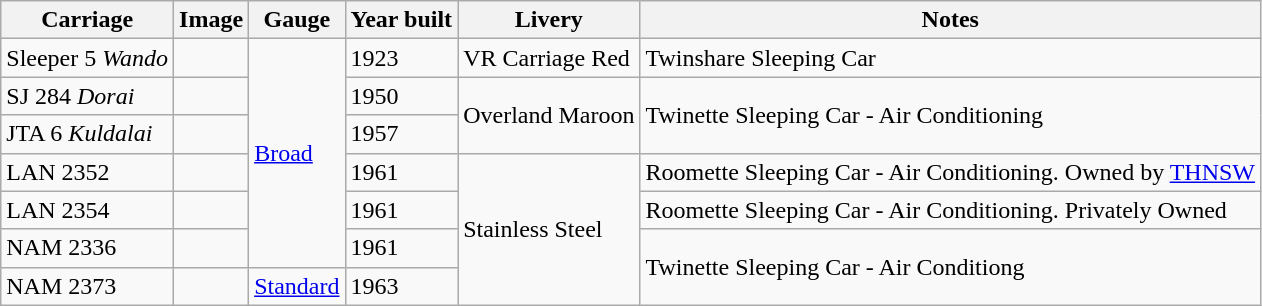<table class="wikitable">
<tr>
<th>Carriage</th>
<th>Image</th>
<th>Gauge</th>
<th>Year built</th>
<th>Livery</th>
<th>Notes</th>
</tr>
<tr>
<td>Sleeper 5 <em>Wando</em></td>
<td></td>
<td rowspan="6"><a href='#'>Broad</a></td>
<td>1923</td>
<td>VR Carriage Red</td>
<td>Twinshare Sleeping Car</td>
</tr>
<tr>
<td>SJ 284 <em>Dorai</em></td>
<td></td>
<td>1950</td>
<td rowspan="2">Overland Maroon</td>
<td rowspan="2">Twinette Sleeping Car - Air Conditioning</td>
</tr>
<tr>
<td>JTA 6 <em>Kuldalai</em></td>
<td></td>
<td>1957</td>
</tr>
<tr>
<td>LAN 2352</td>
<td></td>
<td>1961</td>
<td rowspan="4">Stainless Steel</td>
<td>Roomette Sleeping Car - Air Conditioning. Owned by <a href='#'>THNSW</a></td>
</tr>
<tr>
<td>LAN 2354</td>
<td></td>
<td>1961</td>
<td>Roomette Sleeping Car - Air Conditioning. Privately Owned</td>
</tr>
<tr>
<td>NAM 2336</td>
<td></td>
<td>1961</td>
<td rowspan="2">Twinette Sleeping Car - Air Conditiong</td>
</tr>
<tr>
<td>NAM 2373</td>
<td></td>
<td><a href='#'>Standard</a></td>
<td>1963</td>
</tr>
</table>
